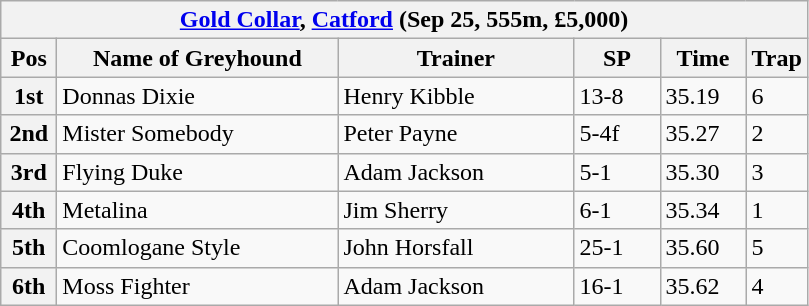<table class="wikitable">
<tr>
<th colspan="6"><a href='#'>Gold Collar</a>, <a href='#'>Catford</a> (Sep 25, 555m, £5,000)</th>
</tr>
<tr>
<th width=30>Pos</th>
<th width=180>Name of Greyhound</th>
<th width=150>Trainer</th>
<th width=50>SP</th>
<th width=50>Time</th>
<th width=30>Trap</th>
</tr>
<tr>
<th>1st</th>
<td>Donnas Dixie</td>
<td>Henry Kibble</td>
<td>13-8</td>
<td>35.19</td>
<td>6</td>
</tr>
<tr>
<th>2nd</th>
<td>Mister Somebody</td>
<td>Peter Payne</td>
<td>5-4f</td>
<td>35.27</td>
<td>2</td>
</tr>
<tr>
<th>3rd</th>
<td>Flying Duke</td>
<td>Adam Jackson</td>
<td>5-1</td>
<td>35.30</td>
<td>3</td>
</tr>
<tr>
<th>4th</th>
<td>Metalina</td>
<td>Jim Sherry</td>
<td>6-1</td>
<td>35.34</td>
<td>1</td>
</tr>
<tr>
<th>5th</th>
<td>Coomlogane Style</td>
<td>John Horsfall</td>
<td>25-1</td>
<td>35.60</td>
<td>5</td>
</tr>
<tr>
<th>6th</th>
<td>Moss Fighter</td>
<td>Adam Jackson</td>
<td>16-1</td>
<td>35.62</td>
<td>4</td>
</tr>
</table>
